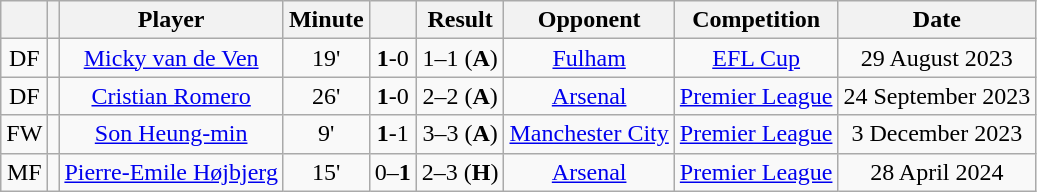<table class="wikitable sortable" style="text-align:center">
<tr>
<th></th>
<th></th>
<th>Player</th>
<th>Minute</th>
<th></th>
<th>Result</th>
<th>Opponent</th>
<th>Competition</th>
<th>Date</th>
</tr>
<tr>
<td>DF</td>
<td></td>
<td><a href='#'>Micky van de Ven</a></td>
<td>19'</td>
<td><strong>1</strong>-0</td>
<td>1–1 (<strong>A</strong>)</td>
<td><a href='#'>Fulham</a></td>
<td><a href='#'>EFL Cup</a></td>
<td>29 August 2023</td>
</tr>
<tr>
<td>DF</td>
<td></td>
<td><a href='#'>Cristian Romero</a></td>
<td>26'</td>
<td><strong>1</strong>-0</td>
<td>2–2 (<strong>A</strong>)</td>
<td><a href='#'>Arsenal</a></td>
<td><a href='#'>Premier League</a></td>
<td>24 September 2023</td>
</tr>
<tr>
<td>FW</td>
<td></td>
<td><a href='#'>Son Heung-min</a></td>
<td>9'</td>
<td><strong>1</strong>-1</td>
<td>3–3 (<strong>A</strong>)</td>
<td><a href='#'>Manchester City</a></td>
<td><a href='#'>Premier League</a></td>
<td>3 December 2023</td>
</tr>
<tr>
<td>MF</td>
<td></td>
<td><a href='#'>Pierre-Emile Højbjerg</a></td>
<td>15'</td>
<td>0–<strong>1</strong></td>
<td>2–3 (<strong>H</strong>)</td>
<td><a href='#'>Arsenal</a></td>
<td><a href='#'>Premier League</a></td>
<td>28 April 2024</td>
</tr>
</table>
